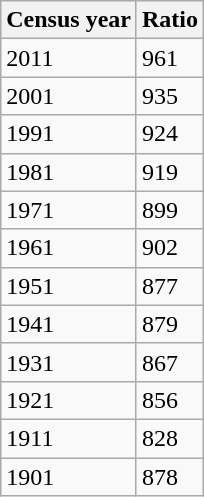<table class="wikitable sortable">
<tr>
<th>Census year</th>
<th>Ratio</th>
</tr>
<tr>
<td>2011</td>
<td>961</td>
</tr>
<tr>
<td>2001</td>
<td>935</td>
</tr>
<tr>
<td>1991</td>
<td>924</td>
</tr>
<tr>
<td>1981</td>
<td>919</td>
</tr>
<tr>
<td>1971</td>
<td>899</td>
</tr>
<tr>
<td>1961</td>
<td>902</td>
</tr>
<tr>
<td>1951</td>
<td>877</td>
</tr>
<tr>
<td>1941</td>
<td>879</td>
</tr>
<tr>
<td>1931</td>
<td>867</td>
</tr>
<tr>
<td>1921</td>
<td>856</td>
</tr>
<tr>
<td>1911</td>
<td>828</td>
</tr>
<tr>
<td>1901</td>
<td>878</td>
</tr>
</table>
